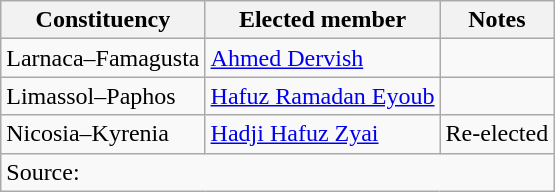<table class=wikitable>
<tr>
<th>Constituency</th>
<th>Elected member</th>
<th>Notes</th>
</tr>
<tr>
<td>Larnaca–Famagusta</td>
<td><a href='#'>Ahmed Dervish</a></td>
<td></td>
</tr>
<tr>
<td>Limassol–Paphos</td>
<td><a href='#'>Hafuz Ramadan Eyoub</a></td>
<td></td>
</tr>
<tr>
<td>Nicosia–Kyrenia</td>
<td><a href='#'>Hadji Hafuz Zyai</a></td>
<td>Re-elected</td>
</tr>
<tr>
<td colspan=3>Source: </td>
</tr>
</table>
